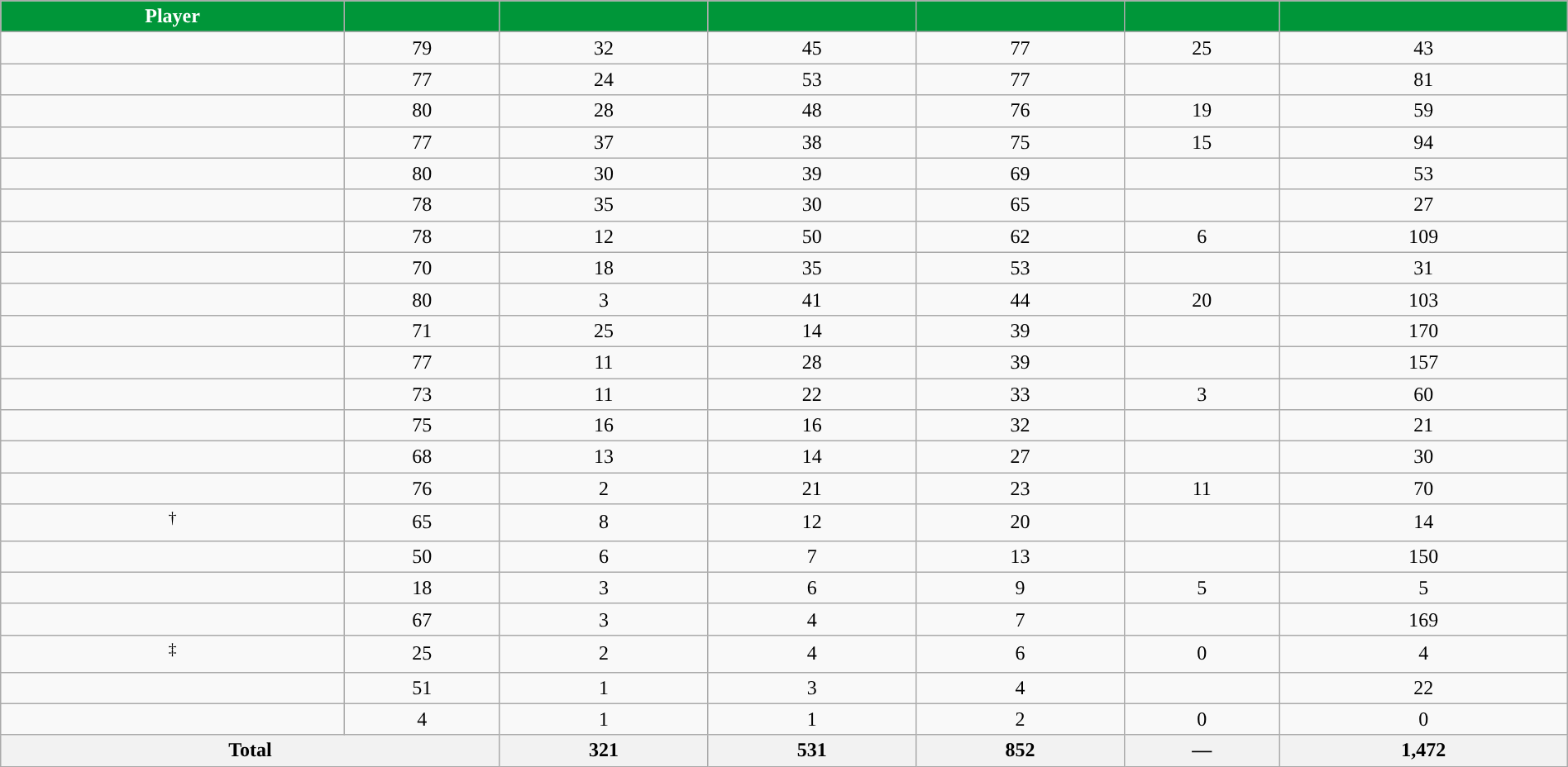<table class="wikitable sortable" style="width:100%; text-align:center;">
<tr align=center>
<th style="color:white; background:#009639; ">Player</th>
<th style="color:white; background:#009639; "></th>
<th style="color:white; background:#009639; "></th>
<th style="color:white; background:#009639; "></th>
<th style="color:white; background:#009639; "></th>
<th style="color:white; background:#009639; "></th>
<th style="color:white; background:#009639; "></th>
</tr>
<tr>
<td></td>
<td>79</td>
<td>32</td>
<td>45</td>
<td>77</td>
<td>25</td>
<td>43</td>
</tr>
<tr>
<td></td>
<td>77</td>
<td>24</td>
<td>53</td>
<td>77</td>
<td></td>
<td>81</td>
</tr>
<tr>
<td></td>
<td>80</td>
<td>28</td>
<td>48</td>
<td>76</td>
<td>19</td>
<td>59</td>
</tr>
<tr>
<td></td>
<td>77</td>
<td>37</td>
<td>38</td>
<td>75</td>
<td>15</td>
<td>94</td>
</tr>
<tr>
<td></td>
<td>80</td>
<td>30</td>
<td>39</td>
<td>69</td>
<td></td>
<td>53</td>
</tr>
<tr>
<td></td>
<td>78</td>
<td>35</td>
<td>30</td>
<td>65</td>
<td></td>
<td>27</td>
</tr>
<tr>
<td></td>
<td>78</td>
<td>12</td>
<td>50</td>
<td>62</td>
<td>6</td>
<td>109</td>
</tr>
<tr>
<td></td>
<td>70</td>
<td>18</td>
<td>35</td>
<td>53</td>
<td></td>
<td>31</td>
</tr>
<tr>
<td></td>
<td>80</td>
<td>3</td>
<td>41</td>
<td>44</td>
<td>20</td>
<td>103</td>
</tr>
<tr>
<td></td>
<td>71</td>
<td>25</td>
<td>14</td>
<td>39</td>
<td></td>
<td>170</td>
</tr>
<tr>
<td></td>
<td>77</td>
<td>11</td>
<td>28</td>
<td>39</td>
<td></td>
<td>157</td>
</tr>
<tr>
<td></td>
<td>73</td>
<td>11</td>
<td>22</td>
<td>33</td>
<td>3</td>
<td>60</td>
</tr>
<tr>
<td></td>
<td>75</td>
<td>16</td>
<td>16</td>
<td>32</td>
<td></td>
<td>21</td>
</tr>
<tr>
<td></td>
<td>68</td>
<td>13</td>
<td>14</td>
<td>27</td>
<td></td>
<td>30</td>
</tr>
<tr>
<td></td>
<td>76</td>
<td>2</td>
<td>21</td>
<td>23</td>
<td>11</td>
<td>70</td>
</tr>
<tr>
<td><sup>†</sup></td>
<td>65</td>
<td>8</td>
<td>12</td>
<td>20</td>
<td></td>
<td>14</td>
</tr>
<tr>
<td></td>
<td>50</td>
<td>6</td>
<td>7</td>
<td>13</td>
<td></td>
<td>150</td>
</tr>
<tr>
<td></td>
<td>18</td>
<td>3</td>
<td>6</td>
<td>9</td>
<td>5</td>
<td>5</td>
</tr>
<tr>
<td></td>
<td>67</td>
<td>3</td>
<td>4</td>
<td>7</td>
<td></td>
<td>169</td>
</tr>
<tr>
<td><sup>‡</sup></td>
<td>25</td>
<td>2</td>
<td>4</td>
<td>6</td>
<td>0</td>
<td>4</td>
</tr>
<tr>
<td></td>
<td>51</td>
<td>1</td>
<td>3</td>
<td>4</td>
<td></td>
<td>22</td>
</tr>
<tr>
<td></td>
<td>4</td>
<td>1</td>
<td>1</td>
<td>2</td>
<td>0</td>
<td>0</td>
</tr>
<tr class="sortbottom">
<th colspan=2>Total</th>
<th>321</th>
<th>531</th>
<th>852</th>
<th>—</th>
<th>1,472</th>
</tr>
</table>
